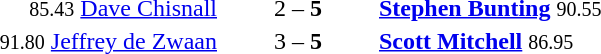<table style="text-align:center">
<tr>
<th width=223></th>
<th width=100></th>
<th width=223></th>
</tr>
<tr>
<td align=right><small>85.43</small> <a href='#'>Dave Chisnall</a> </td>
<td>2 – <strong>5</strong></td>
<td align=left> <strong><a href='#'>Stephen Bunting</a></strong> <small>90.55</small></td>
</tr>
<tr>
<td align=right><small>91.80</small> <a href='#'>Jeffrey de Zwaan</a> </td>
<td>3 – <strong>5</strong></td>
<td align=left> <strong><a href='#'>Scott Mitchell</a></strong> <small>86.95</small></td>
</tr>
</table>
